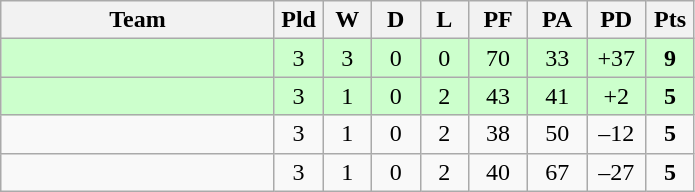<table class="wikitable" style="text-align:center;">
<tr>
<th width=175>Team</th>
<th width=25 abbr="Played">Pld</th>
<th width=25 abbr="Won">W</th>
<th width=25 abbr="Drawn">D</th>
<th width=25 abbr="Lost">L</th>
<th width=32 abbr="Points for">PF</th>
<th width=32 abbr="Points against">PA</th>
<th width=32 abbr="Points difference">PD</th>
<th width=25 abbr="Points">Pts</th>
</tr>
<tr bgcolor=ccffcc>
<td align=left></td>
<td>3</td>
<td>3</td>
<td>0</td>
<td>0</td>
<td>70</td>
<td>33</td>
<td>+37</td>
<td><strong>9</strong></td>
</tr>
<tr bgcolor=ccffcc>
<td align=left></td>
<td>3</td>
<td>1</td>
<td>0</td>
<td>2</td>
<td>43</td>
<td>41</td>
<td>+2</td>
<td><strong>5</strong></td>
</tr>
<tr>
<td align=left></td>
<td>3</td>
<td>1</td>
<td>0</td>
<td>2</td>
<td>38</td>
<td>50</td>
<td>–12</td>
<td><strong>5</strong></td>
</tr>
<tr>
<td align=left></td>
<td>3</td>
<td>1</td>
<td>0</td>
<td>2</td>
<td>40</td>
<td>67</td>
<td>–27</td>
<td><strong>5</strong></td>
</tr>
</table>
